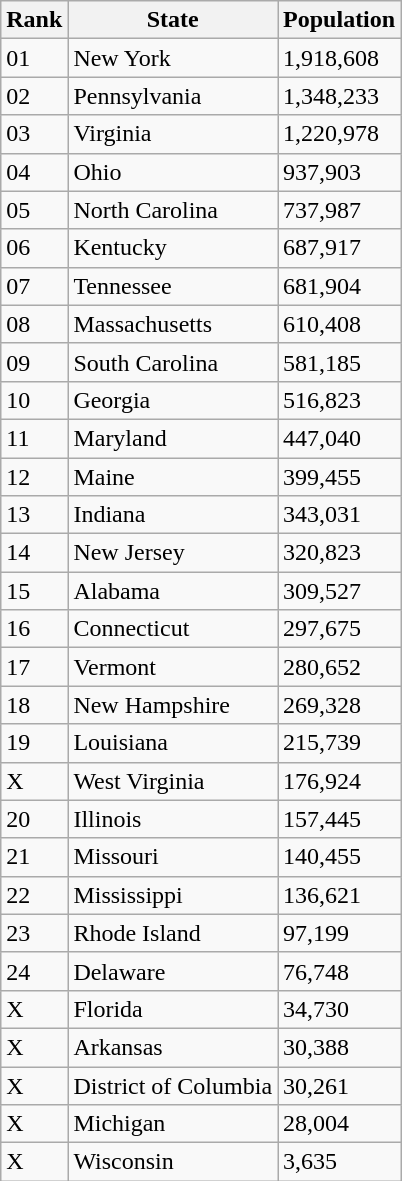<table class="wikitable sortable">
<tr>
<th>Rank</th>
<th>State</th>
<th>Population</th>
</tr>
<tr>
<td>01</td>
<td>New York</td>
<td>1,918,608</td>
</tr>
<tr>
<td>02</td>
<td>Pennsylvania</td>
<td>1,348,233</td>
</tr>
<tr>
<td>03</td>
<td>Virginia </td>
<td>1,220,978</td>
</tr>
<tr>
<td>04</td>
<td>Ohio</td>
<td>937,903</td>
</tr>
<tr>
<td>05</td>
<td>North Carolina</td>
<td>737,987</td>
</tr>
<tr>
<td>06</td>
<td>Kentucky</td>
<td>687,917</td>
</tr>
<tr>
<td>07</td>
<td>Tennessee</td>
<td>681,904</td>
</tr>
<tr>
<td>08</td>
<td>Massachusetts</td>
<td>610,408</td>
</tr>
<tr>
<td>09</td>
<td>South Carolina</td>
<td>581,185</td>
</tr>
<tr>
<td>10</td>
<td>Georgia</td>
<td>516,823</td>
</tr>
<tr>
<td>11</td>
<td>Maryland</td>
<td>447,040</td>
</tr>
<tr>
<td>12</td>
<td>Maine</td>
<td>399,455</td>
</tr>
<tr>
<td>13</td>
<td>Indiana</td>
<td>343,031</td>
</tr>
<tr>
<td>14</td>
<td>New Jersey</td>
<td>320,823</td>
</tr>
<tr>
<td>15</td>
<td>Alabama</td>
<td>309,527</td>
</tr>
<tr>
<td>16</td>
<td>Connecticut</td>
<td>297,675</td>
</tr>
<tr>
<td>17</td>
<td>Vermont</td>
<td>280,652</td>
</tr>
<tr>
<td>18</td>
<td>New Hampshire</td>
<td>269,328</td>
</tr>
<tr>
<td>19</td>
<td>Louisiana</td>
<td>215,739</td>
</tr>
<tr>
<td>X</td>
<td>West Virginia </td>
<td>176,924</td>
</tr>
<tr>
<td>20</td>
<td>Illinois</td>
<td>157,445</td>
</tr>
<tr>
<td>21</td>
<td>Missouri</td>
<td>140,455</td>
</tr>
<tr>
<td>22</td>
<td>Mississippi</td>
<td>136,621</td>
</tr>
<tr>
<td>23</td>
<td>Rhode Island</td>
<td>97,199</td>
</tr>
<tr>
<td>24</td>
<td>Delaware</td>
<td>76,748</td>
</tr>
<tr>
<td>X</td>
<td>Florida</td>
<td>34,730</td>
</tr>
<tr>
<td>X</td>
<td>Arkansas</td>
<td>30,388</td>
</tr>
<tr>
<td>X</td>
<td>District of Columbia </td>
<td>30,261</td>
</tr>
<tr>
<td>X</td>
<td>Michigan</td>
<td>28,004</td>
</tr>
<tr>
<td>X</td>
<td>Wisconsin</td>
<td>3,635</td>
</tr>
</table>
